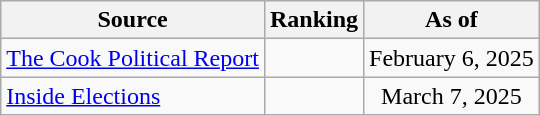<table class="wikitable" style="text-align:center">
<tr>
<th>Source</th>
<th>Ranking</th>
<th>As of</th>
</tr>
<tr>
<td align=left><a href='#'>The Cook Political Report</a></td>
<td></td>
<td>February 6, 2025</td>
</tr>
<tr>
<td align=left><a href='#'>Inside Elections</a></td>
<td></td>
<td>March 7, 2025</td>
</tr>
</table>
